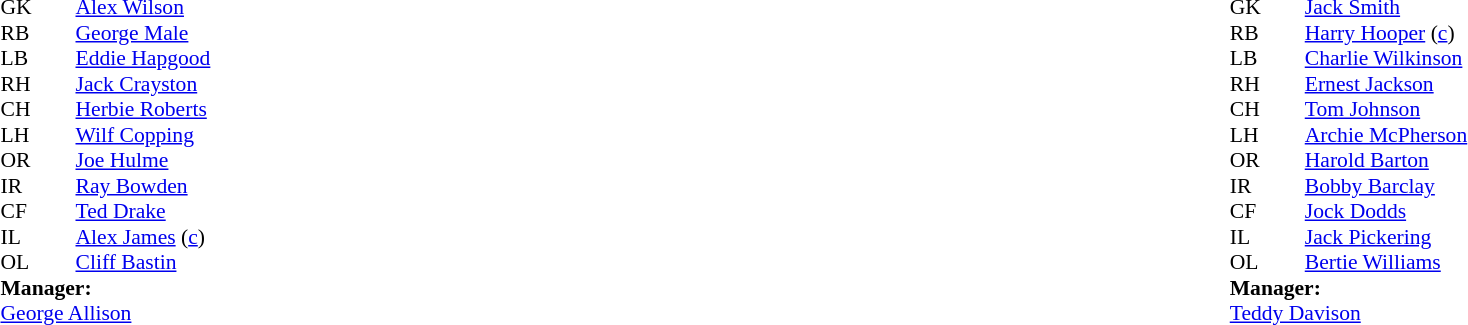<table width="100%">
<tr>
<td valign="top" width="50%"><br><table style="font-size: 90%" cellspacing="0" cellpadding="0">
<tr>
<td colspan="4"></td>
</tr>
<tr>
<th width="25"></th>
<th width="25"></th>
<th width="200"></th>
<th></th>
</tr>
<tr>
<td>GK</td>
<td><strong> </strong></td>
<td> <a href='#'>Alex Wilson</a></td>
</tr>
<tr>
<td>RB</td>
<td><strong> </strong></td>
<td> <a href='#'>George Male</a></td>
</tr>
<tr>
<td>LB</td>
<td><strong> </strong></td>
<td> <a href='#'>Eddie Hapgood</a></td>
</tr>
<tr>
<td>RH</td>
<td><strong> </strong></td>
<td> <a href='#'>Jack Crayston</a></td>
</tr>
<tr>
<td>CH</td>
<td><strong> </strong></td>
<td> <a href='#'>Herbie Roberts</a></td>
</tr>
<tr>
<td>LH</td>
<td><strong> </strong></td>
<td> <a href='#'>Wilf Copping</a></td>
</tr>
<tr>
<td>OR</td>
<td><strong> </strong></td>
<td> <a href='#'>Joe Hulme</a></td>
</tr>
<tr>
<td>IR</td>
<td><strong> </strong></td>
<td> <a href='#'>Ray Bowden</a></td>
</tr>
<tr>
<td>CF</td>
<td><strong> </strong></td>
<td> <a href='#'>Ted Drake</a></td>
</tr>
<tr>
<td>IL</td>
<td><strong> </strong></td>
<td> <a href='#'>Alex James</a> (<a href='#'>c</a>)</td>
</tr>
<tr>
<td>OL</td>
<td><strong> </strong></td>
<td> <a href='#'>Cliff Bastin</a></td>
</tr>
<tr>
<td colspan=4><strong>Manager:</strong></td>
</tr>
<tr>
<td colspan="4"> <a href='#'>George Allison</a></td>
</tr>
</table>
</td>
<td valign="top" width="50%"><br><table style="font-size: 90%" cellspacing="0" cellpadding="0" align="center">
<tr>
<td colspan="4"></td>
</tr>
<tr>
<th width="25"></th>
<th width="25"></th>
<th width="200"></th>
<th></th>
</tr>
<tr>
<td>GK</td>
<td><strong> </strong></td>
<td> <a href='#'>Jack Smith</a></td>
</tr>
<tr>
<td>RB</td>
<td><strong> </strong></td>
<td> <a href='#'>Harry Hooper</a> (<a href='#'>c</a>)</td>
</tr>
<tr>
<td>LB</td>
<td><strong> </strong></td>
<td>  <a href='#'>Charlie Wilkinson</a></td>
</tr>
<tr>
<td>RH</td>
<td><strong> </strong></td>
<td> <a href='#'>Ernest Jackson</a></td>
</tr>
<tr>
<td>CH</td>
<td><strong> </strong></td>
<td> <a href='#'>Tom Johnson</a></td>
</tr>
<tr>
<td>LH</td>
<td><strong> </strong></td>
<td> <a href='#'>Archie McPherson</a></td>
</tr>
<tr>
<td>OR</td>
<td><strong> </strong></td>
<td> <a href='#'>Harold Barton</a></td>
</tr>
<tr>
<td>IR</td>
<td><strong> </strong></td>
<td> <a href='#'>Bobby Barclay</a></td>
</tr>
<tr>
<td>CF</td>
<td><strong> </strong></td>
<td> <a href='#'>Jock Dodds</a></td>
</tr>
<tr>
<td>IL</td>
<td><strong> </strong></td>
<td> <a href='#'>Jack Pickering</a></td>
</tr>
<tr>
<td>OL</td>
<td><strong> </strong></td>
<td> <a href='#'>Bertie Williams</a></td>
</tr>
<tr>
<td colspan=4><strong>Manager:</strong></td>
</tr>
<tr>
<td colspan="4"> <a href='#'>Teddy Davison</a></td>
</tr>
</table>
</td>
</tr>
</table>
